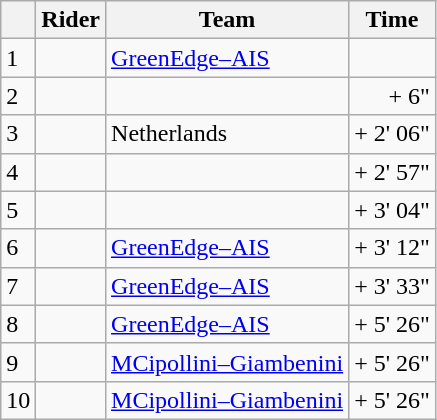<table class="wikitable">
<tr>
<th></th>
<th>Rider</th>
<th>Team</th>
<th>Time</th>
</tr>
<tr>
<td>1</td>
<td></td>
<td><a href='#'>GreenEdge–AIS</a></td>
<td align="right"></td>
</tr>
<tr>
<td>2</td>
<td></td>
<td></td>
<td align="right">+ 6"</td>
</tr>
<tr>
<td>3</td>
<td></td>
<td>Netherlands</td>
<td align="right">+ 2' 06"</td>
</tr>
<tr>
<td>4</td>
<td></td>
<td></td>
<td align="right">+ 2' 57"</td>
</tr>
<tr>
<td>5</td>
<td></td>
<td></td>
<td align="right">+ 3' 04"</td>
</tr>
<tr>
<td>6</td>
<td></td>
<td><a href='#'>GreenEdge–AIS</a></td>
<td align="right">+ 3' 12"</td>
</tr>
<tr>
<td>7</td>
<td></td>
<td><a href='#'>GreenEdge–AIS</a></td>
<td align="right">+ 3' 33"</td>
</tr>
<tr>
<td>8</td>
<td></td>
<td><a href='#'>GreenEdge–AIS</a></td>
<td align="right">+ 5' 26"</td>
</tr>
<tr>
<td>9</td>
<td></td>
<td><a href='#'>MCipollini–Giambenini</a></td>
<td align="right">+ 5' 26"</td>
</tr>
<tr>
<td>10</td>
<td></td>
<td><a href='#'>MCipollini–Giambenini</a></td>
<td align="right">+ 5' 26"</td>
</tr>
</table>
